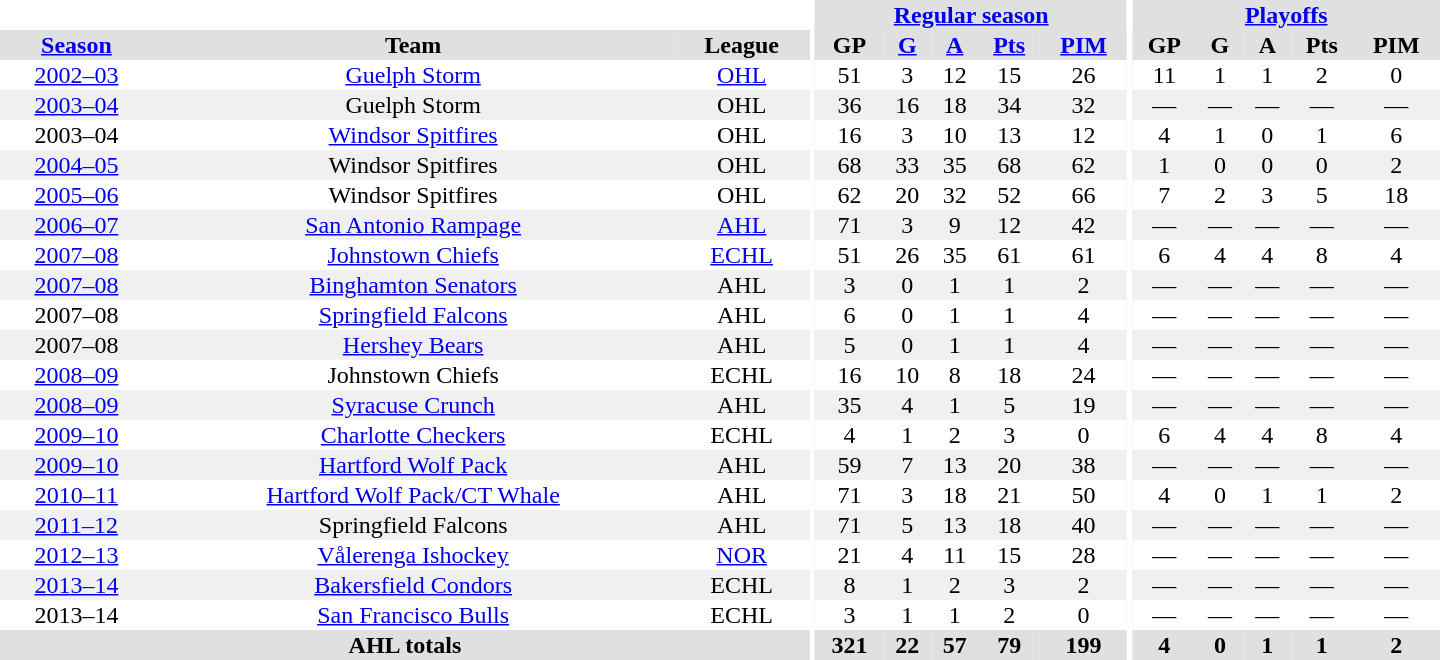<table border="0" cellpadding="1" cellspacing="0" style="text-align:center; width:60em">
<tr bgcolor="#e0e0e0">
<th colspan="3" bgcolor="#ffffff"></th>
<th rowspan="99" bgcolor="#ffffff"></th>
<th colspan="5"><a href='#'>Regular season</a></th>
<th rowspan="99" bgcolor="#ffffff"></th>
<th colspan="5"><a href='#'>Playoffs</a></th>
</tr>
<tr bgcolor="#e0e0e0">
<th><a href='#'>Season</a></th>
<th>Team</th>
<th>League</th>
<th>GP</th>
<th><a href='#'>G</a></th>
<th><a href='#'>A</a></th>
<th><a href='#'>Pts</a></th>
<th><a href='#'>PIM</a></th>
<th>GP</th>
<th>G</th>
<th>A</th>
<th>Pts</th>
<th>PIM</th>
</tr>
<tr>
<td><a href='#'>2002–03</a></td>
<td><a href='#'>Guelph Storm</a></td>
<td><a href='#'>OHL</a></td>
<td>51</td>
<td>3</td>
<td>12</td>
<td>15</td>
<td>26</td>
<td>11</td>
<td>1</td>
<td>1</td>
<td>2</td>
<td>0</td>
</tr>
<tr bgcolor="#f0f0f0">
<td><a href='#'>2003–04</a></td>
<td>Guelph Storm</td>
<td>OHL</td>
<td>36</td>
<td>16</td>
<td>18</td>
<td>34</td>
<td>32</td>
<td>—</td>
<td>—</td>
<td>—</td>
<td>—</td>
<td>—</td>
</tr>
<tr>
<td>2003–04</td>
<td><a href='#'>Windsor Spitfires</a></td>
<td>OHL</td>
<td>16</td>
<td>3</td>
<td>10</td>
<td>13</td>
<td>12</td>
<td>4</td>
<td>1</td>
<td>0</td>
<td>1</td>
<td>6</td>
</tr>
<tr bgcolor="#f0f0f0">
<td><a href='#'>2004–05</a></td>
<td>Windsor Spitfires</td>
<td>OHL</td>
<td>68</td>
<td>33</td>
<td>35</td>
<td>68</td>
<td>62</td>
<td>1</td>
<td>0</td>
<td>0</td>
<td>0</td>
<td>2</td>
</tr>
<tr>
<td><a href='#'>2005–06</a></td>
<td>Windsor Spitfires</td>
<td>OHL</td>
<td>62</td>
<td>20</td>
<td>32</td>
<td>52</td>
<td>66</td>
<td>7</td>
<td>2</td>
<td>3</td>
<td>5</td>
<td>18</td>
</tr>
<tr bgcolor="#f0f0f0">
<td><a href='#'>2006–07</a></td>
<td><a href='#'>San Antonio Rampage</a></td>
<td><a href='#'>AHL</a></td>
<td>71</td>
<td>3</td>
<td>9</td>
<td>12</td>
<td>42</td>
<td>—</td>
<td>—</td>
<td>—</td>
<td>—</td>
<td>—</td>
</tr>
<tr>
<td><a href='#'>2007–08</a></td>
<td><a href='#'>Johnstown Chiefs</a></td>
<td><a href='#'>ECHL</a></td>
<td>51</td>
<td>26</td>
<td>35</td>
<td>61</td>
<td>61</td>
<td>6</td>
<td>4</td>
<td>4</td>
<td>8</td>
<td>4</td>
</tr>
<tr bgcolor="#f0f0f0">
<td><a href='#'>2007–08</a></td>
<td><a href='#'>Binghamton Senators</a></td>
<td>AHL</td>
<td>3</td>
<td>0</td>
<td>1</td>
<td>1</td>
<td>2</td>
<td>—</td>
<td>—</td>
<td>—</td>
<td>—</td>
<td>—</td>
</tr>
<tr>
<td>2007–08</td>
<td><a href='#'>Springfield Falcons</a></td>
<td>AHL</td>
<td>6</td>
<td>0</td>
<td>1</td>
<td>1</td>
<td>4</td>
<td>—</td>
<td>—</td>
<td>—</td>
<td>—</td>
<td>—</td>
</tr>
<tr bgcolor="#f0f0f0">
<td>2007–08</td>
<td><a href='#'>Hershey Bears</a></td>
<td>AHL</td>
<td>5</td>
<td>0</td>
<td>1</td>
<td>1</td>
<td>4</td>
<td>—</td>
<td>—</td>
<td>—</td>
<td>—</td>
<td>—</td>
</tr>
<tr>
<td><a href='#'>2008–09</a></td>
<td>Johnstown Chiefs</td>
<td>ECHL</td>
<td>16</td>
<td>10</td>
<td>8</td>
<td>18</td>
<td>24</td>
<td>—</td>
<td>—</td>
<td>—</td>
<td>—</td>
<td>—</td>
</tr>
<tr bgcolor="#f0f0f0">
<td><a href='#'>2008–09</a></td>
<td><a href='#'>Syracuse Crunch</a></td>
<td>AHL</td>
<td>35</td>
<td>4</td>
<td>1</td>
<td>5</td>
<td>19</td>
<td>—</td>
<td>—</td>
<td>—</td>
<td>—</td>
<td>—</td>
</tr>
<tr>
<td><a href='#'>2009–10</a></td>
<td><a href='#'>Charlotte Checkers</a></td>
<td>ECHL</td>
<td>4</td>
<td>1</td>
<td>2</td>
<td>3</td>
<td>0</td>
<td>6</td>
<td>4</td>
<td>4</td>
<td>8</td>
<td>4</td>
</tr>
<tr bgcolor="#f0f0f0">
<td><a href='#'>2009–10</a></td>
<td><a href='#'>Hartford Wolf Pack</a></td>
<td>AHL</td>
<td>59</td>
<td>7</td>
<td>13</td>
<td>20</td>
<td>38</td>
<td>—</td>
<td>—</td>
<td>—</td>
<td>—</td>
<td>—</td>
</tr>
<tr>
<td><a href='#'>2010–11</a></td>
<td><a href='#'>Hartford Wolf Pack/CT Whale</a></td>
<td>AHL</td>
<td>71</td>
<td>3</td>
<td>18</td>
<td>21</td>
<td>50</td>
<td>4</td>
<td>0</td>
<td>1</td>
<td>1</td>
<td>2</td>
</tr>
<tr bgcolor="#f0f0f0">
<td><a href='#'>2011–12</a></td>
<td>Springfield Falcons</td>
<td>AHL</td>
<td>71</td>
<td>5</td>
<td>13</td>
<td>18</td>
<td>40</td>
<td>—</td>
<td>—</td>
<td>—</td>
<td>—</td>
<td>—</td>
</tr>
<tr>
<td><a href='#'>2012–13</a></td>
<td><a href='#'>Vålerenga Ishockey</a></td>
<td><a href='#'>NOR</a></td>
<td>21</td>
<td>4</td>
<td>11</td>
<td>15</td>
<td>28</td>
<td>—</td>
<td>—</td>
<td>—</td>
<td>—</td>
<td>—</td>
</tr>
<tr bgcolor="#f0f0f0">
<td><a href='#'>2013–14</a></td>
<td><a href='#'>Bakersfield Condors</a></td>
<td>ECHL</td>
<td>8</td>
<td>1</td>
<td>2</td>
<td>3</td>
<td>2</td>
<td>—</td>
<td>—</td>
<td>—</td>
<td>—</td>
<td>—</td>
</tr>
<tr>
<td>2013–14</td>
<td><a href='#'>San Francisco Bulls</a></td>
<td>ECHL</td>
<td>3</td>
<td>1</td>
<td>1</td>
<td>2</td>
<td>0</td>
<td>—</td>
<td>—</td>
<td>—</td>
<td>—</td>
<td>—</td>
</tr>
<tr bgcolor="#e0e0e0">
<th colspan="3">AHL totals</th>
<th>321</th>
<th>22</th>
<th>57</th>
<th>79</th>
<th>199</th>
<th>4</th>
<th>0</th>
<th>1</th>
<th>1</th>
<th>2</th>
</tr>
</table>
